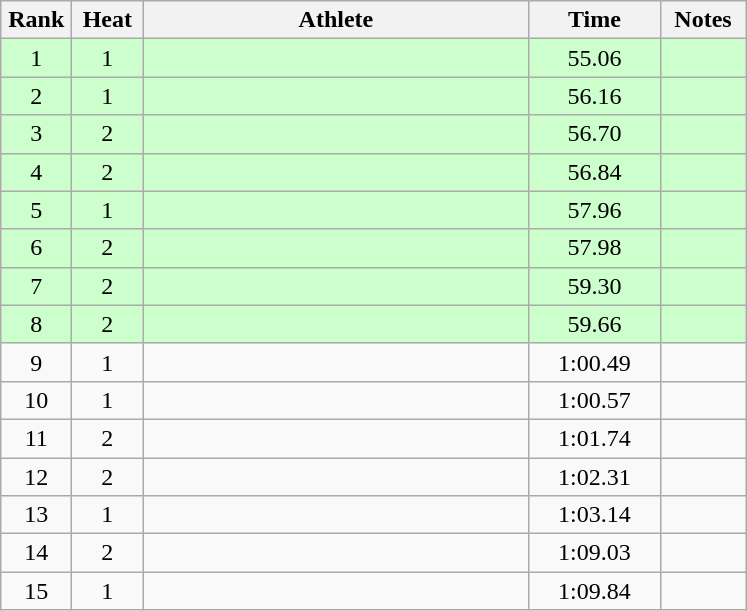<table class="wikitable" style="text-align:center">
<tr>
<th width=40>Rank</th>
<th width=40>Heat</th>
<th width=250>Athlete</th>
<th width=80>Time</th>
<th width=50>Notes</th>
</tr>
<tr bgcolor="ccffcc">
<td>1</td>
<td>1</td>
<td align=left></td>
<td>55.06</td>
<td></td>
</tr>
<tr bgcolor="ccffcc">
<td>2</td>
<td>1</td>
<td align=left></td>
<td>56.16</td>
<td></td>
</tr>
<tr bgcolor="ccffcc">
<td>3</td>
<td>2</td>
<td align=left></td>
<td>56.70</td>
<td></td>
</tr>
<tr bgcolor="ccffcc">
<td>4</td>
<td>2</td>
<td align=left></td>
<td>56.84</td>
<td></td>
</tr>
<tr bgcolor="ccffcc">
<td>5</td>
<td>1</td>
<td align=left></td>
<td>57.96</td>
<td></td>
</tr>
<tr bgcolor="ccffcc">
<td>6</td>
<td>2</td>
<td align=left></td>
<td>57.98</td>
<td></td>
</tr>
<tr bgcolor="ccffcc">
<td>7</td>
<td>2</td>
<td align=left></td>
<td>59.30</td>
<td></td>
</tr>
<tr bgcolor="ccffcc">
<td>8</td>
<td>2</td>
<td align=left></td>
<td>59.66</td>
<td></td>
</tr>
<tr>
<td>9</td>
<td>1</td>
<td align=left></td>
<td>1:00.49</td>
<td></td>
</tr>
<tr>
<td>10</td>
<td>1</td>
<td align=left></td>
<td>1:00.57</td>
<td></td>
</tr>
<tr>
<td>11</td>
<td>2</td>
<td align=left></td>
<td>1:01.74</td>
<td></td>
</tr>
<tr>
<td>12</td>
<td>2</td>
<td align=left></td>
<td>1:02.31</td>
<td></td>
</tr>
<tr>
<td>13</td>
<td>1</td>
<td align=left></td>
<td>1:03.14</td>
<td></td>
</tr>
<tr>
<td>14</td>
<td>2</td>
<td align=left></td>
<td>1:09.03</td>
<td></td>
</tr>
<tr>
<td>15</td>
<td>1</td>
<td align=left></td>
<td>1:09.84</td>
<td></td>
</tr>
</table>
